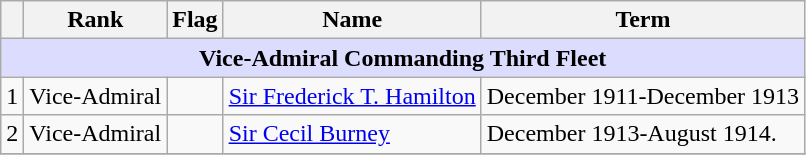<table class="wikitable">
<tr>
<th></th>
<th>Rank</th>
<th>Flag</th>
<th>Name</th>
<th>Term</th>
</tr>
<tr>
<td colspan="5" align="center" style="background:#dcdcfe;"><strong>Vice-Admiral Commanding Third Fleet</strong></td>
</tr>
<tr>
<td>1</td>
<td>Vice-Admiral</td>
<td></td>
<td><a href='#'>Sir Frederick T. Hamilton</a></td>
<td>December 1911-December 1913</td>
</tr>
<tr>
<td>2</td>
<td>Vice-Admiral</td>
<td></td>
<td><a href='#'>Sir Cecil Burney</a></td>
<td>December 1913-August 1914.</td>
</tr>
<tr>
</tr>
</table>
